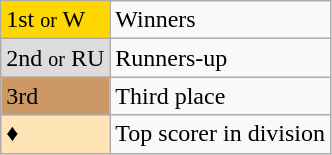<table class="wikitable" text-align:center">
<tr>
<td bgcolor=gold>1st <small>or</small> W</td>
<td>Winners</td>
</tr>
<tr>
<td bgcolor=#DCDCDC>2nd <small>or</small> RU</td>
<td>Runners-up</td>
</tr>
<tr>
<td bgcolor=#CC9966>3rd</td>
<td>Third place</td>
</tr>
<tr>
<td bgcolor=#FFE4B5>♦</td>
<td>Top scorer in division</td>
</tr>
</table>
